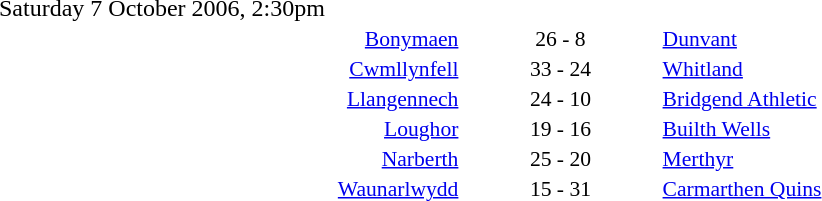<table style="width:70%;" cellspacing="1">
<tr>
<th width=35%></th>
<th width=15%></th>
<th></th>
</tr>
<tr>
<td>Saturday 7 October 2006, 2:30pm</td>
</tr>
<tr style=font-size:90%>
<td align=right><a href='#'>Bonymaen</a></td>
<td align=center>26 - 8</td>
<td><a href='#'>Dunvant</a></td>
</tr>
<tr style=font-size:90%>
<td align=right><a href='#'>Cwmllynfell</a></td>
<td align=center>33 - 24</td>
<td><a href='#'>Whitland</a></td>
</tr>
<tr style=font-size:90%>
<td align=right><a href='#'>Llangennech</a></td>
<td align=center>24 - 10</td>
<td><a href='#'>Bridgend Athletic</a></td>
</tr>
<tr style=font-size:90%>
<td align=right><a href='#'>Loughor</a></td>
<td align=center>19 - 16</td>
<td><a href='#'>Builth Wells</a></td>
</tr>
<tr style=font-size:90%>
<td align=right><a href='#'>Narberth</a></td>
<td align=center>25 - 20</td>
<td><a href='#'>Merthyr</a></td>
</tr>
<tr style=font-size:90%>
<td align=right><a href='#'>Waunarlwydd</a></td>
<td align=center>15 - 31</td>
<td><a href='#'>Carmarthen Quins</a></td>
</tr>
</table>
